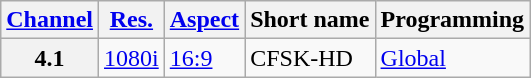<table class="wikitable">
<tr>
<th><a href='#'>Channel</a></th>
<th><a href='#'>Res.</a></th>
<th><a href='#'>Aspect</a></th>
<th>Short name</th>
<th>Programming</th>
</tr>
<tr>
<th scope = "row">4.1</th>
<td><a href='#'>1080i</a></td>
<td><a href='#'>16:9</a></td>
<td>CFSK-HD</td>
<td><a href='#'>Global</a></td>
</tr>
</table>
